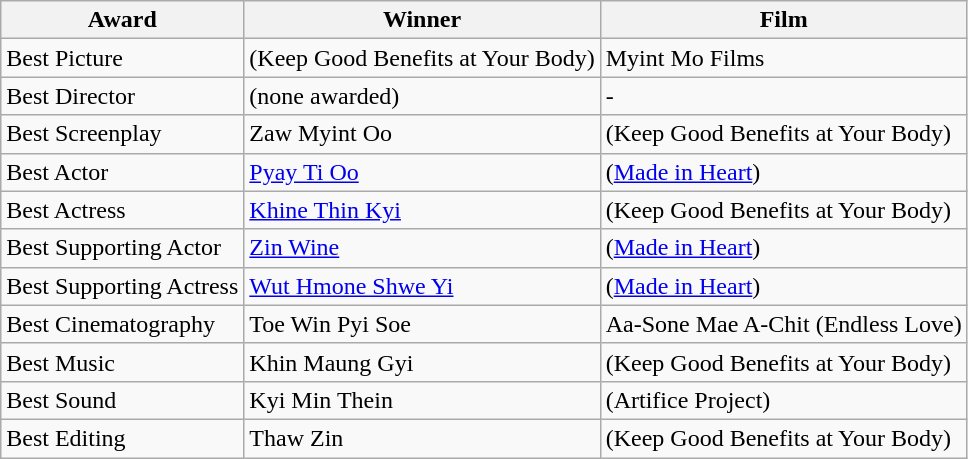<table class="wikitable">
<tr>
<th>Award</th>
<th>Winner</th>
<th>Film</th>
</tr>
<tr>
<td>Best Picture</td>
<td> (Keep Good Benefits at Your Body)</td>
<td>Myint Mo Films</td>
</tr>
<tr>
<td>Best Director</td>
<td>(none awarded)</td>
<td>-</td>
</tr>
<tr>
<td>Best Screenplay</td>
<td>Zaw Myint Oo</td>
<td> (Keep Good Benefits at Your Body)</td>
</tr>
<tr>
<td>Best Actor</td>
<td><a href='#'>Pyay Ti Oo</a></td>
<td> (<a href='#'>Made in Heart</a>)</td>
</tr>
<tr>
<td>Best Actress</td>
<td><a href='#'>Khine Thin Kyi</a></td>
<td> (Keep Good Benefits at Your Body)</td>
</tr>
<tr>
<td>Best Supporting Actor</td>
<td><a href='#'>Zin Wine</a></td>
<td> (<a href='#'>Made in Heart</a>)</td>
</tr>
<tr>
<td>Best Supporting Actress</td>
<td><a href='#'>Wut Hmone Shwe Yi</a></td>
<td> (<a href='#'>Made in Heart</a>)</td>
</tr>
<tr>
<td>Best Cinematography</td>
<td>Toe Win Pyi Soe</td>
<td>Aa-Sone Mae A-Chit (Endless Love)</td>
</tr>
<tr>
<td>Best Music</td>
<td>Khin Maung Gyi</td>
<td> (Keep Good Benefits at Your Body)</td>
</tr>
<tr>
<td>Best Sound</td>
<td>Kyi Min Thein</td>
<td> (Artifice Project)</td>
</tr>
<tr>
<td>Best Editing</td>
<td>Thaw Zin</td>
<td>(Keep Good Benefits at Your Body)</td>
</tr>
</table>
